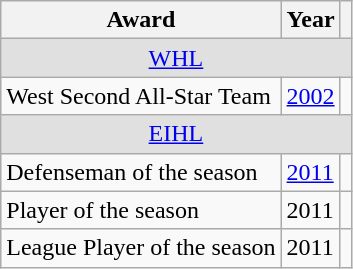<table class="wikitable">
<tr>
<th>Award</th>
<th>Year</th>
<th></th>
</tr>
<tr ALIGN="center" bgcolor="#e0e0e0">
<td colspan="3"><a href='#'>WHL</a></td>
</tr>
<tr>
<td>West Second All-Star Team</td>
<td><a href='#'>2002</a></td>
<td></td>
</tr>
<tr ALIGN="center" bgcolor="#e0e0e0">
<td colspan="3"><a href='#'>EIHL</a></td>
</tr>
<tr>
<td>Defenseman of the season</td>
<td><a href='#'>2011</a></td>
<td></td>
</tr>
<tr>
<td>Player of the season</td>
<td>2011</td>
<td></td>
</tr>
<tr>
<td>League Player of the season</td>
<td>2011</td>
<td></td>
</tr>
</table>
